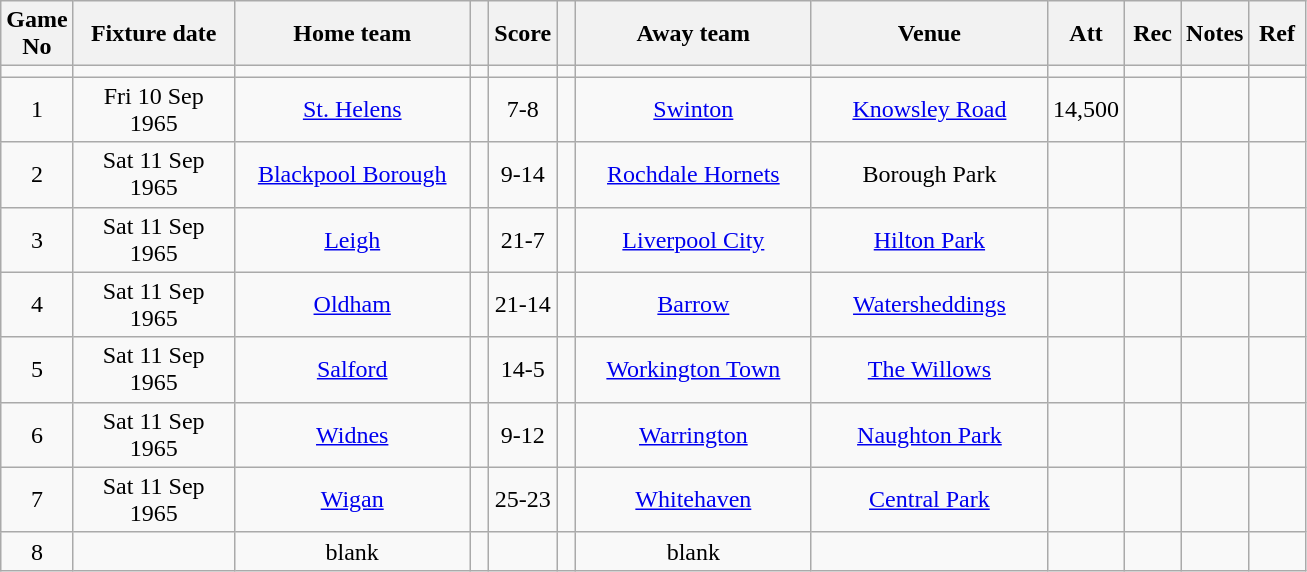<table class="wikitable" style="text-align:center;">
<tr>
<th width=20 abbr="No">Game No</th>
<th width=100 abbr="Date">Fixture date</th>
<th width=150 abbr="Home team">Home team</th>
<th width=5 abbr="space"></th>
<th width=20 abbr="Score">Score</th>
<th width=5 abbr="space"></th>
<th width=150 abbr="Away team">Away team</th>
<th width=150 abbr="Venue">Venue</th>
<th width=30 abbr="Att">Att</th>
<th width=30 abbr="Rec">Rec</th>
<th width=20 abbr="Notes">Notes</th>
<th width=30 abbr="Ref">Ref</th>
</tr>
<tr>
<td></td>
<td></td>
<td></td>
<td></td>
<td></td>
<td></td>
<td></td>
<td></td>
<td></td>
<td></td>
<td></td>
<td></td>
</tr>
<tr>
<td>1</td>
<td>Fri 10 Sep 1965</td>
<td><a href='#'>St. Helens</a></td>
<td></td>
<td>7-8</td>
<td></td>
<td><a href='#'>Swinton</a></td>
<td><a href='#'>Knowsley Road</a></td>
<td>14,500</td>
<td></td>
<td></td>
<td></td>
</tr>
<tr>
<td>2</td>
<td>Sat 11 Sep 1965</td>
<td><a href='#'>Blackpool Borough</a></td>
<td></td>
<td>9-14</td>
<td></td>
<td><a href='#'>Rochdale Hornets</a></td>
<td>Borough Park</td>
<td></td>
<td></td>
<td></td>
<td></td>
</tr>
<tr>
<td>3</td>
<td>Sat 11 Sep 1965</td>
<td><a href='#'>Leigh</a></td>
<td></td>
<td>21-7</td>
<td></td>
<td><a href='#'>Liverpool City</a></td>
<td><a href='#'>Hilton Park</a></td>
<td></td>
<td></td>
<td></td>
<td></td>
</tr>
<tr>
<td>4</td>
<td>Sat 11 Sep 1965</td>
<td><a href='#'>Oldham</a></td>
<td></td>
<td>21-14</td>
<td></td>
<td><a href='#'>Barrow</a></td>
<td><a href='#'>Watersheddings</a></td>
<td></td>
<td></td>
<td></td>
<td></td>
</tr>
<tr>
<td>5</td>
<td>Sat 11 Sep 1965</td>
<td><a href='#'>Salford</a></td>
<td></td>
<td>14-5</td>
<td></td>
<td><a href='#'>Workington Town</a></td>
<td><a href='#'>The Willows</a></td>
<td></td>
<td></td>
<td></td>
<td></td>
</tr>
<tr>
<td>6</td>
<td>Sat 11 Sep 1965</td>
<td><a href='#'>Widnes</a></td>
<td></td>
<td>9-12</td>
<td></td>
<td><a href='#'>Warrington</a></td>
<td><a href='#'>Naughton Park</a></td>
<td></td>
<td></td>
<td></td>
<td></td>
</tr>
<tr>
<td>7</td>
<td>Sat 11 Sep 1965</td>
<td><a href='#'>Wigan</a></td>
<td></td>
<td>25-23</td>
<td></td>
<td><a href='#'>Whitehaven</a></td>
<td><a href='#'>Central Park</a></td>
<td></td>
<td></td>
<td></td>
<td></td>
</tr>
<tr>
<td>8</td>
<td></td>
<td>blank</td>
<td></td>
<td></td>
<td></td>
<td>blank</td>
<td></td>
<td></td>
<td></td>
<td></td>
<td></td>
</tr>
</table>
